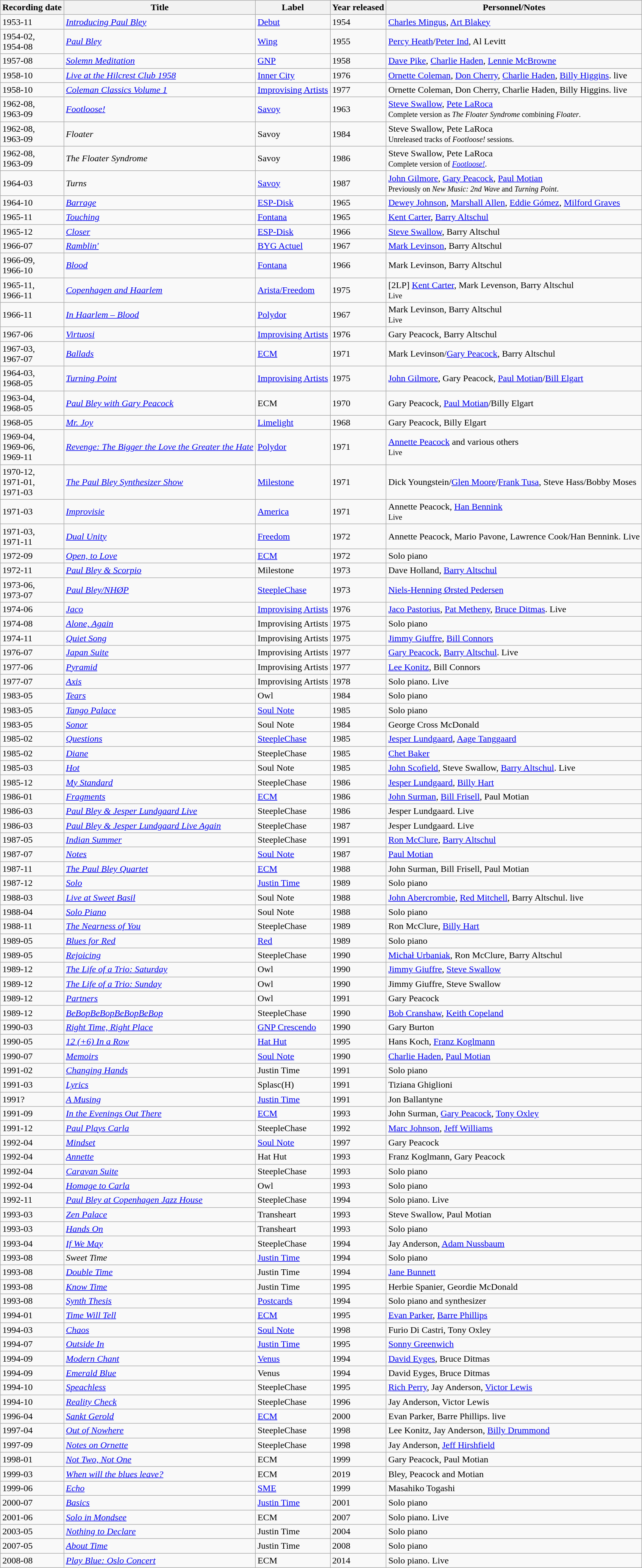<table class="wikitable sortable">
<tr>
<th>Recording date</th>
<th>Title</th>
<th>Label</th>
<th>Year released</th>
<th>Personnel/Notes</th>
</tr>
<tr>
<td>1953-11</td>
<td><em><a href='#'>Introducing Paul Bley</a></em></td>
<td><a href='#'>Debut</a></td>
<td>1954</td>
<td><a href='#'>Charles Mingus</a>, <a href='#'>Art Blakey</a></td>
</tr>
<tr>
<td>1954-02, <br>1954-08</td>
<td><em><a href='#'>Paul Bley</a></em></td>
<td><a href='#'>Wing</a></td>
<td>1955</td>
<td><a href='#'>Percy Heath</a>/<a href='#'>Peter Ind</a>, Al Levitt</td>
</tr>
<tr>
<td>1957-08</td>
<td><em><a href='#'>Solemn Meditation</a></em></td>
<td><a href='#'>GNP</a></td>
<td>1958</td>
<td><a href='#'>Dave Pike</a>, <a href='#'>Charlie Haden</a>, <a href='#'>Lennie McBrowne</a></td>
</tr>
<tr>
<td>1958-10</td>
<td><em><a href='#'>Live at the Hilcrest Club 1958</a></em></td>
<td><a href='#'>Inner City</a></td>
<td>1976</td>
<td><a href='#'>Ornette Coleman</a>, <a href='#'>Don Cherry</a>, <a href='#'>Charlie Haden</a>, <a href='#'>Billy Higgins</a>. live</td>
</tr>
<tr>
<td>1958-10</td>
<td><em><a href='#'>Coleman Classics Volume 1</a></em></td>
<td><a href='#'>Improvising Artists</a></td>
<td>1977</td>
<td>Ornette Coleman, Don Cherry, Charlie Haden, Billy Higgins. live</td>
</tr>
<tr>
<td>1962-08, <br>1963-09</td>
<td><em><a href='#'>Footloose!</a></em></td>
<td><a href='#'>Savoy</a></td>
<td>1963</td>
<td><a href='#'>Steve Swallow</a>, <a href='#'>Pete LaRoca</a><br><small>Complete version as <em>The Floater Syndrome</em> combining <em>Floater</em>.</small></td>
</tr>
<tr>
<td>1962-08, <br>1963-09</td>
<td><em>Floater</em></td>
<td>Savoy</td>
<td>1984</td>
<td>Steve Swallow, Pete LaRoca<br><small>Unreleased tracks of <em>Footloose!</em> sessions.</small></td>
</tr>
<tr>
<td>1962-08, <br>1963-09</td>
<td><em>The Floater Syndrome</em></td>
<td>Savoy</td>
<td>1986</td>
<td>Steve Swallow, Pete LaRoca <br><small>Complete version of <em><a href='#'>Footloose!</a></em>.</small></td>
</tr>
<tr>
<td>1964-03</td>
<td><em>Turns</em></td>
<td><a href='#'>Savoy</a></td>
<td>1987</td>
<td><a href='#'>John Gilmore</a>, <a href='#'>Gary Peacock</a>, <a href='#'>Paul Motian</a><br><small>Previously on<em> New Music: 2nd Wave</em> and  <em>Turning Point</em>.</small></td>
</tr>
<tr>
<td>1964-10</td>
<td><em><a href='#'>Barrage</a></em></td>
<td><a href='#'>ESP-Disk</a></td>
<td>1965</td>
<td><a href='#'>Dewey Johnson</a>, <a href='#'>Marshall Allen</a>, <a href='#'>Eddie Gómez</a>, <a href='#'>Milford Graves</a></td>
</tr>
<tr>
<td>1965-11</td>
<td><em><a href='#'>Touching</a></em></td>
<td><a href='#'>Fontana</a></td>
<td>1965</td>
<td><a href='#'>Kent Carter</a>, <a href='#'>Barry Altschul</a></td>
</tr>
<tr>
<td>1965-12</td>
<td><em><a href='#'>Closer</a></em></td>
<td><a href='#'>ESP-Disk</a></td>
<td>1966</td>
<td><a href='#'>Steve Swallow</a>, Barry Altschul</td>
</tr>
<tr>
<td>1966-07</td>
<td><em><a href='#'>Ramblin'</a></em></td>
<td><a href='#'>BYG Actuel</a></td>
<td>1967</td>
<td><a href='#'>Mark Levinson</a>, Barry Altschul</td>
</tr>
<tr>
<td>1966-09, <br>1966-10</td>
<td><em><a href='#'>Blood</a></em></td>
<td><a href='#'>Fontana</a></td>
<td>1966</td>
<td>Mark Levinson, Barry Altschul</td>
</tr>
<tr>
<td>1965-11, <br>1966-11</td>
<td><em><a href='#'>Copenhagen and Haarlem</a></em></td>
<td><a href='#'>Arista/Freedom</a></td>
<td>1975</td>
<td>[2LP] <a href='#'>Kent Carter</a>, Mark Levenson, Barry Altschul <br><small>Live</small></td>
</tr>
<tr>
<td>1966-11</td>
<td><em><a href='#'>In Haarlem – Blood</a></em></td>
<td><a href='#'>Polydor</a></td>
<td>1967</td>
<td>Mark Levinson, Barry Altschul <br><small>Live</small></td>
</tr>
<tr>
<td>1967-06</td>
<td><em><a href='#'>Virtuosi</a></em></td>
<td><a href='#'>Improvising Artists</a></td>
<td>1976</td>
<td>Gary Peacock, Barry Altschul</td>
</tr>
<tr>
<td>1967-03, <br>1967-07</td>
<td><em><a href='#'>Ballads</a></em></td>
<td><a href='#'>ECM</a></td>
<td>1971</td>
<td>Mark Levinson/<a href='#'>Gary Peacock</a>, Barry Altschul</td>
</tr>
<tr>
<td>1964-03, <br>1968-05</td>
<td><em><a href='#'>Turning Point</a></em></td>
<td><a href='#'>Improvising Artists</a></td>
<td>1975</td>
<td><a href='#'>John Gilmore</a>, Gary Peacock, <a href='#'>Paul Motian</a>/<a href='#'>Bill Elgart</a></td>
</tr>
<tr>
<td>1963-04, <br>1968-05</td>
<td><em><a href='#'>Paul Bley with Gary Peacock</a></em></td>
<td>ECM</td>
<td>1970</td>
<td>Gary Peacock, <a href='#'>Paul Motian</a>/Billy Elgart</td>
</tr>
<tr>
<td>1968-05</td>
<td><em><a href='#'>Mr. Joy</a></em></td>
<td><a href='#'>Limelight</a></td>
<td>1968</td>
<td>Gary Peacock, Billy Elgart</td>
</tr>
<tr>
<td>1969-04, <br>1969-06, <br>1969-11</td>
<td><em><a href='#'>Revenge: The Bigger the Love the Greater the Hate</a></em></td>
<td><a href='#'>Polydor</a></td>
<td>1971</td>
<td><a href='#'>Annette Peacock</a> and various others <br><small>Live</small></td>
</tr>
<tr>
<td>1970-12, <br>1971-01, <br>1971-03</td>
<td><em><a href='#'>The Paul Bley Synthesizer Show</a></em></td>
<td><a href='#'>Milestone</a></td>
<td>1971</td>
<td>Dick Youngstein/<a href='#'>Glen Moore</a>/<a href='#'>Frank Tusa</a>, Steve Hass/Bobby Moses</td>
</tr>
<tr>
<td>1971-03</td>
<td><em><a href='#'>Improvisie</a></em></td>
<td><a href='#'>America</a></td>
<td>1971</td>
<td>Annette Peacock, <a href='#'>Han Bennink</a> <br><small>Live</small></td>
</tr>
<tr>
<td>1971-03, <br>1971-11</td>
<td><em><a href='#'>Dual Unity</a></em></td>
<td><a href='#'>Freedom</a></td>
<td>1972</td>
<td>Annette Peacock, Mario Pavone, Lawrence Cook/Han Bennink. Live</td>
</tr>
<tr>
<td>1972-09</td>
<td><em><a href='#'>Open, to Love</a></em></td>
<td><a href='#'>ECM</a></td>
<td>1972</td>
<td>Solo piano</td>
</tr>
<tr>
<td>1972-11</td>
<td><em><a href='#'>Paul Bley & Scorpio</a></em></td>
<td>Milestone</td>
<td>1973</td>
<td>Dave Holland, <a href='#'>Barry Altschul</a></td>
</tr>
<tr>
<td>1973-06, <br>1973-07</td>
<td><em><a href='#'>Paul Bley/NHØP</a></em></td>
<td><a href='#'>SteepleChase</a></td>
<td>1973</td>
<td><a href='#'>Niels-Henning Ørsted Pedersen</a></td>
</tr>
<tr>
<td>1974-06</td>
<td><em><a href='#'>Jaco</a></em></td>
<td><a href='#'>Improvising Artists</a></td>
<td>1976</td>
<td><a href='#'>Jaco Pastorius</a>, <a href='#'>Pat Metheny</a>, <a href='#'>Bruce Ditmas</a>. Live</td>
</tr>
<tr>
<td>1974-08</td>
<td><em><a href='#'>Alone, Again</a></em></td>
<td>Improvising Artists</td>
<td>1975</td>
<td>Solo piano</td>
</tr>
<tr>
<td>1974-11</td>
<td><em><a href='#'>Quiet Song</a></em></td>
<td>Improvising Artists</td>
<td>1975</td>
<td><a href='#'>Jimmy Giuffre</a>, <a href='#'>Bill Connors</a></td>
</tr>
<tr>
<td>1976-07</td>
<td><em><a href='#'>Japan Suite</a></em></td>
<td>Improvising Artists</td>
<td>1977</td>
<td><a href='#'>Gary Peacock</a>, <a href='#'>Barry Altschul</a>. Live</td>
</tr>
<tr>
<td>1977-06</td>
<td><em><a href='#'>Pyramid</a></em></td>
<td>Improvising Artists</td>
<td>1977</td>
<td><a href='#'>Lee Konitz</a>, Bill Connors</td>
</tr>
<tr>
<td>1977-07</td>
<td><em><a href='#'>Axis</a></em></td>
<td>Improvising Artists</td>
<td>1978</td>
<td>Solo piano. Live</td>
</tr>
<tr>
<td>1983-05</td>
<td><em><a href='#'>Tears</a></em></td>
<td>Owl</td>
<td>1984</td>
<td>Solo piano</td>
</tr>
<tr>
<td>1983-05</td>
<td><em><a href='#'>Tango Palace</a></em></td>
<td><a href='#'>Soul Note</a></td>
<td>1985</td>
<td>Solo piano</td>
</tr>
<tr>
<td>1983-05</td>
<td><em><a href='#'>Sonor</a></em></td>
<td>Soul Note</td>
<td>1984</td>
<td>George Cross McDonald</td>
</tr>
<tr>
<td>1985-02</td>
<td><em><a href='#'>Questions</a></em></td>
<td><a href='#'>SteepleChase</a></td>
<td>1985</td>
<td><a href='#'>Jesper Lundgaard</a>, <a href='#'>Aage Tanggaard</a></td>
</tr>
<tr>
<td>1985-02</td>
<td><em><a href='#'>Diane</a></em></td>
<td>SteepleChase</td>
<td>1985</td>
<td><a href='#'>Chet Baker</a></td>
</tr>
<tr>
<td>1985-03</td>
<td><em><a href='#'>Hot</a></em></td>
<td>Soul Note</td>
<td>1985</td>
<td><a href='#'>John Scofield</a>, Steve Swallow, <a href='#'>Barry Altschul</a>. Live</td>
</tr>
<tr>
<td>1985-12</td>
<td><em><a href='#'>My Standard</a></em></td>
<td>SteepleChase</td>
<td>1986</td>
<td><a href='#'>Jesper Lundgaard</a>, <a href='#'>Billy Hart</a></td>
</tr>
<tr>
<td>1986-01</td>
<td><em><a href='#'>Fragments</a></em></td>
<td><a href='#'>ECM</a></td>
<td>1986</td>
<td><a href='#'>John Surman</a>, <a href='#'>Bill Frisell</a>, Paul Motian</td>
</tr>
<tr>
<td>1986-03</td>
<td><em><a href='#'>Paul Bley & Jesper Lundgaard Live</a></em></td>
<td>SteepleChase</td>
<td>1986</td>
<td>Jesper Lundgaard. Live</td>
</tr>
<tr>
<td>1986-03</td>
<td><em><a href='#'>Paul Bley & Jesper Lundgaard Live Again</a></em></td>
<td>SteepleChase</td>
<td>1987</td>
<td>Jesper Lundgaard. Live</td>
</tr>
<tr>
<td>1987-05</td>
<td><em><a href='#'>Indian Summer</a></em></td>
<td>SteepleChase</td>
<td>1991</td>
<td><a href='#'>Ron McClure</a>, <a href='#'>Barry Altschul</a></td>
</tr>
<tr>
<td>1987-07</td>
<td><em><a href='#'>Notes</a></em></td>
<td><a href='#'>Soul Note</a></td>
<td>1987</td>
<td><a href='#'>Paul Motian</a></td>
</tr>
<tr>
<td>1987-11</td>
<td><em><a href='#'>The Paul Bley Quartet</a></em></td>
<td><a href='#'>ECM</a></td>
<td>1988</td>
<td>John Surman, Bill Frisell, Paul Motian</td>
</tr>
<tr>
<td>1987-12</td>
<td><em><a href='#'>Solo</a></em></td>
<td><a href='#'>Justin Time</a></td>
<td>1989</td>
<td>Solo piano</td>
</tr>
<tr>
<td>1988-03</td>
<td><em><a href='#'>Live at Sweet Basil</a></em></td>
<td>Soul Note</td>
<td>1988</td>
<td><a href='#'>John Abercrombie</a>, <a href='#'>Red Mitchell</a>, Barry Altschul. live</td>
</tr>
<tr>
<td>1988-04</td>
<td><em><a href='#'>Solo Piano</a></em></td>
<td>Soul Note</td>
<td>1988</td>
<td>Solo piano</td>
</tr>
<tr>
<td>1988-11</td>
<td><em><a href='#'>The Nearness of You</a></em></td>
<td>SteepleChase</td>
<td>1989</td>
<td>Ron McClure, <a href='#'>Billy Hart</a></td>
</tr>
<tr>
<td>1989-05</td>
<td><em><a href='#'>Blues for Red</a></em></td>
<td><a href='#'>Red</a></td>
<td>1989</td>
<td>Solo piano</td>
</tr>
<tr>
<td>1989-05</td>
<td><em><a href='#'>Rejoicing</a></em></td>
<td>SteepleChase</td>
<td>1990</td>
<td><a href='#'>Michał Urbaniak</a>, Ron McClure, Barry Altschul</td>
</tr>
<tr>
<td>1989-12</td>
<td><em><a href='#'>The Life of a Trio: Saturday</a></em></td>
<td>Owl</td>
<td>1990</td>
<td><a href='#'>Jimmy Giuffre</a>, <a href='#'>Steve Swallow</a></td>
</tr>
<tr>
<td>1989-12</td>
<td><em><a href='#'>The Life of a Trio: Sunday</a></em></td>
<td>Owl</td>
<td>1990</td>
<td>Jimmy Giuffre, Steve Swallow</td>
</tr>
<tr>
<td>1989-12</td>
<td><em><a href='#'>Partners</a></em></td>
<td>Owl</td>
<td>1991</td>
<td>Gary Peacock</td>
</tr>
<tr>
<td>1989-12</td>
<td><em><a href='#'>BeBopBeBopBeBopBeBop</a></em></td>
<td>SteepleChase</td>
<td>1990</td>
<td><a href='#'>Bob Cranshaw</a>, <a href='#'>Keith Copeland</a></td>
</tr>
<tr>
<td>1990-03</td>
<td><em><a href='#'>Right Time, Right Place</a></em></td>
<td><a href='#'>GNP Crescendo</a></td>
<td>1990</td>
<td>Gary Burton</td>
</tr>
<tr>
<td>1990-05</td>
<td><em><a href='#'>12 (+6) In a Row</a></em></td>
<td><a href='#'>Hat Hut</a></td>
<td>1995</td>
<td>Hans Koch, <a href='#'>Franz Koglmann</a></td>
</tr>
<tr>
<td>1990-07</td>
<td><em><a href='#'>Memoirs</a></em></td>
<td><a href='#'>Soul Note</a></td>
<td>1990</td>
<td><a href='#'>Charlie Haden</a>, <a href='#'>Paul Motian</a></td>
</tr>
<tr>
<td>1991-02</td>
<td><em><a href='#'>Changing Hands</a></em></td>
<td>Justin Time</td>
<td>1991</td>
<td>Solo piano</td>
</tr>
<tr>
<td>1991-03</td>
<td><em><a href='#'>Lyrics</a></em></td>
<td>Splasc(H)</td>
<td>1991</td>
<td>Tiziana Ghiglioni</td>
</tr>
<tr>
<td>1991?</td>
<td><em><a href='#'>A Musing</a></em></td>
<td><a href='#'>Justin Time</a></td>
<td>1991</td>
<td>Jon Ballantyne</td>
</tr>
<tr>
<td>1991-09</td>
<td><em><a href='#'>In the Evenings Out There</a></em></td>
<td><a href='#'>ECM</a></td>
<td>1993</td>
<td>John Surman, <a href='#'>Gary Peacock</a>, <a href='#'>Tony Oxley</a></td>
</tr>
<tr>
<td>1991-12</td>
<td><em><a href='#'>Paul Plays Carla</a></em></td>
<td>SteepleChase</td>
<td>1992</td>
<td><a href='#'>Marc Johnson</a>, <a href='#'>Jeff Williams</a></td>
</tr>
<tr>
<td>1992-04</td>
<td><em><a href='#'>Mindset</a></em></td>
<td><a href='#'>Soul Note</a></td>
<td>1997</td>
<td>Gary Peacock</td>
</tr>
<tr>
<td>1992-04</td>
<td><em><a href='#'>Annette</a></em></td>
<td>Hat Hut</td>
<td>1993</td>
<td>Franz Koglmann, Gary Peacock</td>
</tr>
<tr>
<td>1992-04</td>
<td><em><a href='#'>Caravan Suite</a></em></td>
<td>SteepleChase</td>
<td>1993</td>
<td>Solo piano</td>
</tr>
<tr>
<td>1992-04</td>
<td><em><a href='#'>Homage to Carla</a></em></td>
<td>Owl</td>
<td>1993</td>
<td>Solo piano</td>
</tr>
<tr>
<td>1992-11</td>
<td><em><a href='#'>Paul Bley at Copenhagen Jazz House</a></em></td>
<td>SteepleChase</td>
<td>1994</td>
<td>Solo piano. Live</td>
</tr>
<tr>
<td>1993-03</td>
<td><em><a href='#'>Zen Palace</a></em></td>
<td>Transheart</td>
<td>1993</td>
<td>Steve Swallow, Paul Motian</td>
</tr>
<tr>
<td>1993-03</td>
<td><em><a href='#'>Hands On</a></em></td>
<td>Transheart</td>
<td>1993</td>
<td>Solo piano</td>
</tr>
<tr>
<td>1993-04</td>
<td><em><a href='#'>If We May</a></em></td>
<td>SteepleChase</td>
<td>1994</td>
<td>Jay Anderson, <a href='#'>Adam Nussbaum</a></td>
</tr>
<tr>
<td>1993-08</td>
<td><em>Sweet Time</em></td>
<td><a href='#'>Justin Time</a></td>
<td>1994</td>
<td>Solo piano</td>
</tr>
<tr>
<td>1993-08</td>
<td><em><a href='#'>Double Time</a></em></td>
<td>Justin Time</td>
<td>1994</td>
<td><a href='#'>Jane Bunnett</a></td>
</tr>
<tr>
<td>1993-08</td>
<td><em><a href='#'>Know Time</a></em></td>
<td>Justin Time</td>
<td>1995</td>
<td>Herbie Spanier, Geordie McDonald</td>
</tr>
<tr>
<td>1993-08</td>
<td><em><a href='#'>Synth Thesis</a></em></td>
<td><a href='#'>Postcards</a></td>
<td>1994</td>
<td>Solo piano and synthesizer</td>
</tr>
<tr>
<td>1994-01</td>
<td><em><a href='#'>Time Will Tell</a></em></td>
<td><a href='#'>ECM</a></td>
<td>1995</td>
<td><a href='#'>Evan Parker</a>, <a href='#'>Barre Phillips</a></td>
</tr>
<tr>
<td>1994-03</td>
<td><em><a href='#'>Chaos</a></em></td>
<td><a href='#'>Soul Note</a></td>
<td>1998</td>
<td>Furio Di Castri, Tony Oxley</td>
</tr>
<tr>
<td>1994-07</td>
<td><em><a href='#'>Outside In</a></em></td>
<td><a href='#'>Justin Time</a></td>
<td>1995</td>
<td><a href='#'>Sonny Greenwich</a></td>
</tr>
<tr>
<td>1994-09</td>
<td><em><a href='#'>Modern Chant</a></em></td>
<td><a href='#'>Venus</a></td>
<td>1994</td>
<td><a href='#'>David Eyges</a>, Bruce Ditmas</td>
</tr>
<tr>
<td>1994-09</td>
<td><em><a href='#'>Emerald Blue</a></em></td>
<td>Venus</td>
<td>1994</td>
<td>David Eyges, Bruce Ditmas</td>
</tr>
<tr>
<td>1994-10</td>
<td><em><a href='#'>Speachless</a></em></td>
<td>SteepleChase</td>
<td>1995</td>
<td><a href='#'>Rich Perry</a>, Jay Anderson, <a href='#'>Victor Lewis</a></td>
</tr>
<tr>
<td>1994-10</td>
<td><em><a href='#'>Reality Check</a></em></td>
<td>SteepleChase</td>
<td>1996</td>
<td>Jay Anderson, Victor Lewis</td>
</tr>
<tr>
<td>1996-04</td>
<td><em><a href='#'>Sankt Gerold</a></em></td>
<td><a href='#'>ECM</a></td>
<td>2000</td>
<td>Evan Parker, Barre Phillips. live</td>
</tr>
<tr>
<td>1997-04</td>
<td><em><a href='#'>Out of Nowhere</a></em></td>
<td>SteepleChase</td>
<td>1998</td>
<td>Lee Konitz, Jay Anderson, <a href='#'>Billy Drummond</a></td>
</tr>
<tr>
<td>1997-09</td>
<td><em><a href='#'>Notes on Ornette</a></em></td>
<td>SteepleChase</td>
<td>1998</td>
<td>Jay Anderson, <a href='#'>Jeff Hirshfield</a></td>
</tr>
<tr>
<td>1998-01</td>
<td><em><a href='#'>Not Two, Not One</a></em></td>
<td>ECM</td>
<td>1999</td>
<td>Gary Peacock, Paul Motian</td>
</tr>
<tr>
<td>1999-03</td>
<td><em><a href='#'>When will the blues leave?</a></em></td>
<td>ECM</td>
<td>2019</td>
<td>Bley, Peacock and Motian</td>
</tr>
<tr>
<td>1999-06</td>
<td><em><a href='#'>Echo</a></em></td>
<td><a href='#'>SME</a></td>
<td>1999</td>
<td>Masahiko Togashi</td>
</tr>
<tr>
<td>2000-07</td>
<td><em><a href='#'>Basics</a></em></td>
<td><a href='#'>Justin Time</a></td>
<td>2001</td>
<td>Solo piano</td>
</tr>
<tr>
<td>2001-06</td>
<td><em><a href='#'>Solo in Mondsee</a></em></td>
<td>ECM</td>
<td>2007</td>
<td>Solo piano. Live</td>
</tr>
<tr>
<td>2003-05</td>
<td><em><a href='#'>Nothing to Declare</a></em></td>
<td>Justin Time</td>
<td>2004</td>
<td>Solo piano</td>
</tr>
<tr>
<td>2007-05</td>
<td><em><a href='#'>About Time</a></em></td>
<td>Justin Time</td>
<td>2008</td>
<td>Solo piano</td>
</tr>
<tr>
<td>2008-08</td>
<td><em><a href='#'>Play Blue: Oslo Concert</a></em></td>
<td>ECM</td>
<td>2014</td>
<td>Solo piano. Live</td>
</tr>
</table>
